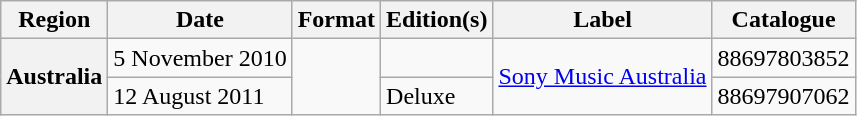<table class="wikitable plainrowheaders">
<tr>
<th scope="col">Region</th>
<th scope="col">Date</th>
<th scope="col">Format</th>
<th scope="col">Edition(s)</th>
<th scope="col">Label</th>
<th scope="col">Catalogue</th>
</tr>
<tr>
<th scope="row" rowspan="2">Australia</th>
<td>5 November 2010</td>
<td rowspan="2"></td>
<td></td>
<td rowspan="2"><a href='#'>Sony Music Australia</a></td>
<td>88697803852</td>
</tr>
<tr>
<td>12 August 2011</td>
<td>Deluxe</td>
<td>88697907062</td>
</tr>
</table>
